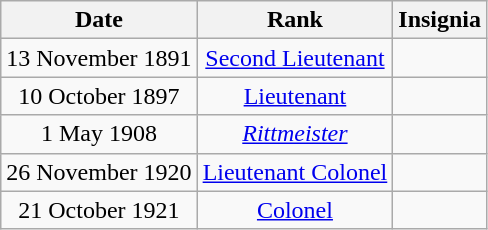<table class="wikitable">
<tr style="text-align:center;">
<th>Date</th>
<th>Rank</th>
<th>Insignia</th>
</tr>
<tr style="text-align:center;">
<td>13 November 1891</td>
<td><a href='#'>Second Lieutenant</a><br></td>
<td><br></td>
</tr>
<tr style="text-align:center;">
<td>10 October 1897</td>
<td><a href='#'>Lieutenant</a><br></td>
<td><br></td>
</tr>
<tr style="text-align:center;">
<td>1 May 1908</td>
<td><em><a href='#'>Rittmeister</a></em><br></td>
<td><br></td>
</tr>
<tr style="text-align:center;">
<td>26 November 1920</td>
<td><a href='#'>Lieutenant Colonel</a><br></td>
<td><br></td>
</tr>
<tr style="text-align:center;">
<td>21 October 1921</td>
<td><a href='#'>Colonel</a><br></td>
<td><br></td>
</tr>
</table>
